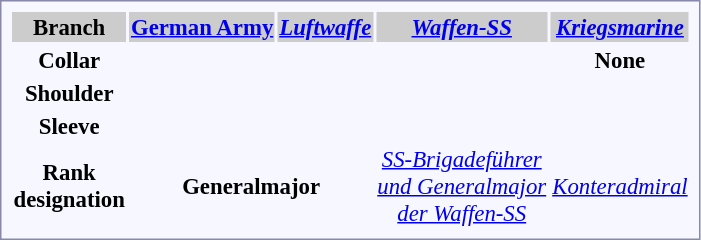<table style="border:1px solid #8888aa; background-color:#f7f8ff; padding:5px; font-size:95%; margin: 0px 12px 12px 0px;">
<tr bgcolor="#CCCCCC">
<th>Branch</th>
<th><a href='#'>German Army</a></th>
<th><em><a href='#'>Luftwaffe</a></em></th>
<th><em><a href='#'>Waffen-SS</a></em></th>
<th><a href='#'><em>Kriegsmarine</em></a></th>
</tr>
<tr style="text-align:center;">
<th>Collar</th>
<td></td>
<td></td>
<td></td>
<td><strong>None</strong></td>
</tr>
<tr style="text-align:center;">
<th>Shoulder</th>
<td></td>
<td></td>
<td></td>
<td></td>
</tr>
<tr style="text-align:center;">
<th>Sleeve</th>
<td></td>
<td></td>
<td></td>
<td></td>
</tr>
<tr style="text-align:center;">
<th>Rank<br>designation</th>
<td colspan=2><strong>Generalmajor</strong></td>
<td><a href='#'><em>SS-Brigadeführer</em><br><em>und Generalmajor</em><br><em>der Waffen-SS</em></a></td>
<td><em><a href='#'>Konteradmiral</a></em></td>
</tr>
</table>
